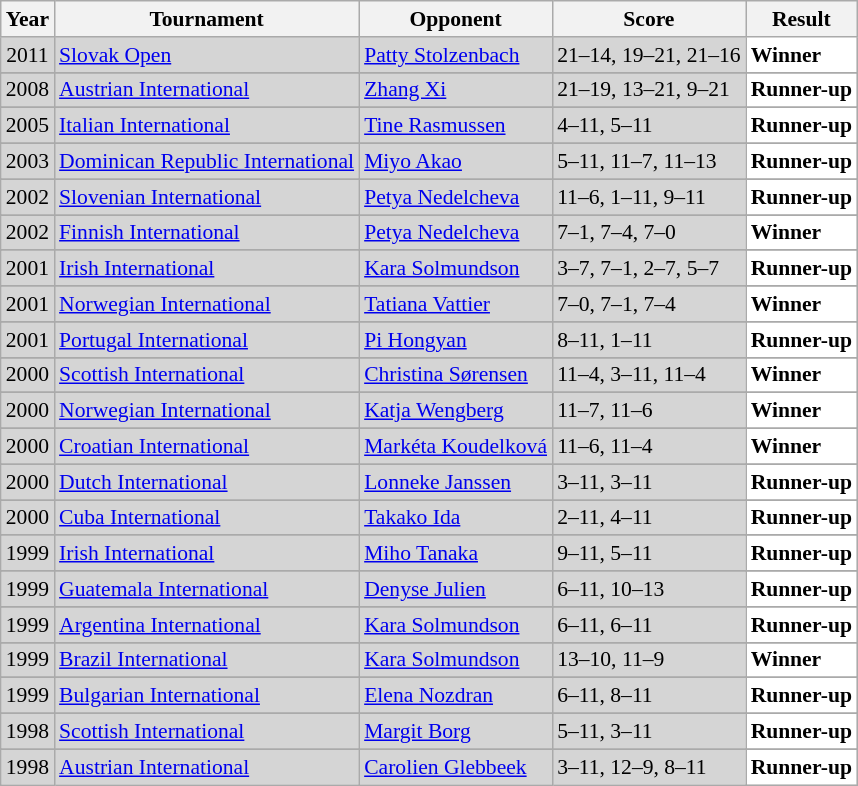<table class="sortable wikitable" style="font-size: 90%;">
<tr>
<th>Year</th>
<th>Tournament</th>
<th>Opponent</th>
<th>Score</th>
<th>Result</th>
</tr>
<tr style="background:#D5D5D5">
<td align="center">2011</td>
<td align="left"><a href='#'>Slovak Open</a></td>
<td align="left"> <a href='#'>Patty Stolzenbach</a></td>
<td align="left">21–14, 19–21, 21–16</td>
<td style="text-align:left; background:white"> <strong>Winner</strong></td>
</tr>
<tr>
</tr>
<tr style="background:#D5D5D5">
<td align="center">2008</td>
<td align="left"><a href='#'>Austrian International</a></td>
<td align="left"> <a href='#'>Zhang Xi</a></td>
<td align="left">21–19, 13–21, 9–21</td>
<td style="text-align:left; background:white"> <strong>Runner-up</strong></td>
</tr>
<tr>
</tr>
<tr style="background:#D5D5D5">
<td align="center">2005</td>
<td align="left"><a href='#'>Italian International</a></td>
<td align="left"> <a href='#'>Tine Rasmussen</a></td>
<td align="left">4–11, 5–11</td>
<td style="text-align:left; background:white"> <strong>Runner-up</strong></td>
</tr>
<tr>
</tr>
<tr style="background:#D5D5D5">
<td align="center">2003</td>
<td align="left"><a href='#'>Dominican Republic International</a></td>
<td align="left"> <a href='#'>Miyo Akao</a></td>
<td align="left">5–11, 11–7, 11–13</td>
<td style="text-align:left; background:white"> <strong>Runner-up</strong></td>
</tr>
<tr>
</tr>
<tr style="background:#D5D5D5">
<td align="center">2002</td>
<td align="left"><a href='#'>Slovenian International</a></td>
<td align="left"> <a href='#'>Petya Nedelcheva</a></td>
<td align="left">11–6, 1–11, 9–11</td>
<td style="text-align:left; background:white"> <strong>Runner-up</strong></td>
</tr>
<tr>
</tr>
<tr style="background:#D5D5D5">
<td align="center">2002</td>
<td align="left"><a href='#'>Finnish International</a></td>
<td align="left"> <a href='#'>Petya Nedelcheva</a></td>
<td align="left">7–1, 7–4, 7–0</td>
<td style="text-align:left; background:white"> <strong>Winner</strong></td>
</tr>
<tr>
</tr>
<tr style="background:#D5D5D5">
<td align="center">2001</td>
<td align="left"><a href='#'>Irish International</a></td>
<td align="left"> <a href='#'>Kara Solmundson</a></td>
<td align="left">3–7, 7–1, 2–7, 5–7</td>
<td style="text-align:left; background:white"> <strong>Runner-up</strong></td>
</tr>
<tr>
</tr>
<tr style="background:#D5D5D5">
<td align="center">2001</td>
<td align="left"><a href='#'>Norwegian International</a></td>
<td align="left"> <a href='#'>Tatiana Vattier</a></td>
<td align="left">7–0, 7–1, 7–4</td>
<td style="text-align:left; background:white"> <strong>Winner</strong></td>
</tr>
<tr>
</tr>
<tr style="background:#D5D5D5">
<td align="center">2001</td>
<td align="left"><a href='#'>Portugal International</a></td>
<td align="left"> <a href='#'>Pi Hongyan</a></td>
<td align="left">8–11, 1–11</td>
<td style="text-align:left; background:white"> <strong>Runner-up</strong></td>
</tr>
<tr>
</tr>
<tr style="background:#D5D5D5">
<td align="center">2000</td>
<td align="left"><a href='#'>Scottish International</a></td>
<td align="left"> <a href='#'>Christina Sørensen</a></td>
<td align="left">11–4, 3–11, 11–4</td>
<td style="text-align:left; background:white"> <strong>Winner</strong></td>
</tr>
<tr>
</tr>
<tr style="background:#D5D5D5">
<td align="center">2000</td>
<td align="left"><a href='#'>Norwegian International</a></td>
<td align="left"> <a href='#'>Katja Wengberg</a></td>
<td align="left">11–7, 11–6</td>
<td style="text-align:left; background:white"> <strong>Winner</strong></td>
</tr>
<tr>
</tr>
<tr style="background:#D5D5D5">
<td align="center">2000</td>
<td align="left"><a href='#'>Croatian International</a></td>
<td align="left"> <a href='#'>Markéta Koudelková</a></td>
<td align="left">11–6, 11–4</td>
<td style="text-align:left; background:white"> <strong>Winner</strong></td>
</tr>
<tr>
</tr>
<tr style="background:#D5D5D5">
<td align="center">2000</td>
<td align="left"><a href='#'>Dutch International</a></td>
<td align="left"> <a href='#'>Lonneke Janssen</a></td>
<td align="left">3–11, 3–11</td>
<td style="text-align:left; background:white"> <strong>Runner-up</strong></td>
</tr>
<tr>
</tr>
<tr style="background:#D5D5D5">
<td align="center">2000</td>
<td align="left"><a href='#'>Cuba International</a></td>
<td align="left"> <a href='#'>Takako Ida</a></td>
<td align="left">2–11, 4–11</td>
<td style="text-align:left; background:white"> <strong>Runner-up</strong></td>
</tr>
<tr>
</tr>
<tr style="background:#D5D5D5">
<td align="center">1999</td>
<td align="left"><a href='#'>Irish International</a></td>
<td align="left"> <a href='#'>Miho Tanaka</a></td>
<td align="left">9–11, 5–11</td>
<td style="text-align:left; background:white"> <strong>Runner-up</strong></td>
</tr>
<tr>
</tr>
<tr style="background:#D5D5D5">
<td align="center">1999</td>
<td align="left"><a href='#'>Guatemala International</a></td>
<td align="left"> <a href='#'>Denyse Julien</a></td>
<td align="left">6–11, 10–13</td>
<td style="text-align:left; background:white"> <strong>Runner-up</strong></td>
</tr>
<tr>
</tr>
<tr style="background:#D5D5D5">
<td align="center">1999</td>
<td align="left"><a href='#'>Argentina International</a></td>
<td align="left"> <a href='#'>Kara Solmundson</a></td>
<td align="left">6–11, 6–11</td>
<td style="text-align:left; background:white"> <strong>Runner-up</strong></td>
</tr>
<tr>
</tr>
<tr style="background:#D5D5D5">
<td align="center">1999</td>
<td align="left"><a href='#'>Brazil International</a></td>
<td align="left"> <a href='#'>Kara Solmundson</a></td>
<td align="left">13–10, 11–9</td>
<td style="text-align:left; background:white"> <strong>Winner</strong></td>
</tr>
<tr>
</tr>
<tr style="background:#D5D5D5">
<td align="center">1999</td>
<td align="left"><a href='#'>Bulgarian International</a></td>
<td align="left"> <a href='#'>Elena Nozdran</a></td>
<td align="left">6–11, 8–11</td>
<td style="text-align:left; background:white"> <strong>Runner-up</strong></td>
</tr>
<tr>
</tr>
<tr style="background:#D5D5D5">
<td align="center">1998</td>
<td align="left"><a href='#'>Scottish International</a></td>
<td align="left"> <a href='#'>Margit Borg</a></td>
<td align="left">5–11, 3–11</td>
<td style="text-align:left; background:white"> <strong>Runner-up</strong></td>
</tr>
<tr>
</tr>
<tr style="background:#D5D5D5">
<td align="center">1998</td>
<td align="left"><a href='#'>Austrian International</a></td>
<td align="left"> <a href='#'>Carolien Glebbeek</a></td>
<td align="left">3–11, 12–9, 8–11</td>
<td style="text-align:left; background:white"> <strong>Runner-up</strong></td>
</tr>
</table>
